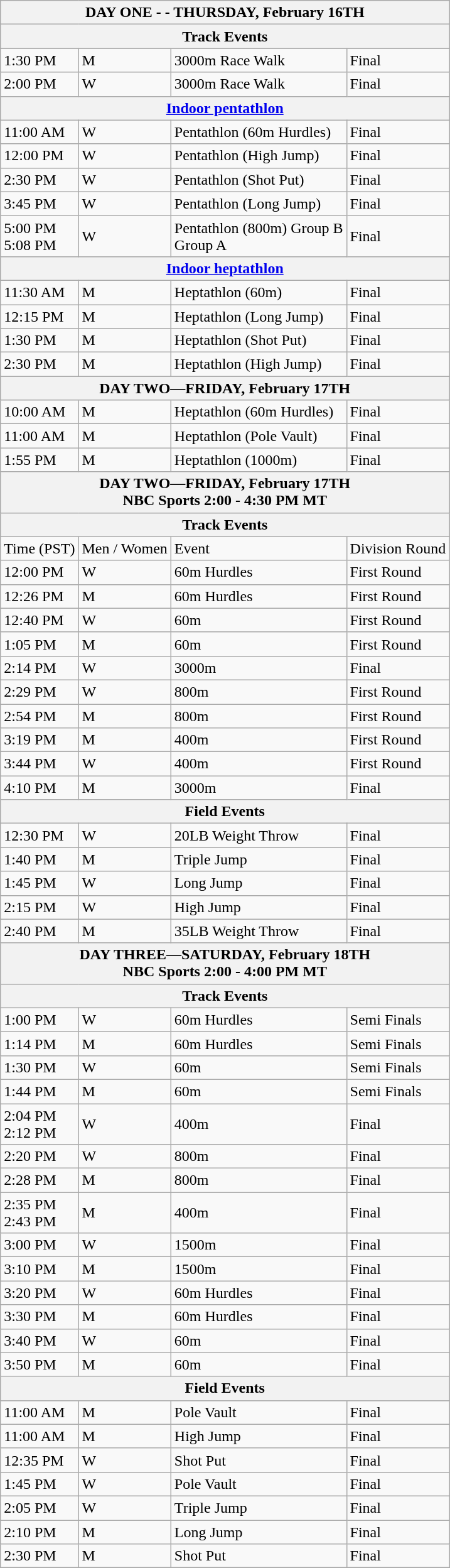<table class="wikitable sortable">
<tr>
<th colspan="6">DAY ONE - - THURSDAY, February 16TH</th>
</tr>
<tr>
<th colspan="6">Track Events</th>
</tr>
<tr>
<td>1:30 PM</td>
<td>M</td>
<td>3000m Race Walk</td>
<td>Final</td>
</tr>
<tr>
<td>2:00 PM</td>
<td>W</td>
<td>3000m Race Walk</td>
<td>Final</td>
</tr>
<tr>
<th colspan="6"><a href='#'>Indoor pentathlon</a></th>
</tr>
<tr>
<td>11:00 AM</td>
<td>W</td>
<td>Pentathlon (60m Hurdles)</td>
<td>Final</td>
</tr>
<tr>
<td>12:00 PM</td>
<td>W</td>
<td>Pentathlon (High Jump)</td>
<td>Final</td>
</tr>
<tr>
<td>2:30 PM</td>
<td>W</td>
<td>Pentathlon (Shot Put)</td>
<td>Final</td>
</tr>
<tr>
<td>3:45 PM</td>
<td>W</td>
<td>Pentathlon (Long Jump)</td>
<td>Final</td>
</tr>
<tr>
<td>5:00 PM<br>5:08 PM</td>
<td>W</td>
<td>Pentathlon (800m) Group B<br>Group A</td>
<td>Final</td>
</tr>
<tr>
<th colspan="6"><a href='#'>Indoor heptathlon</a></th>
</tr>
<tr>
<td>11:30 AM</td>
<td>M</td>
<td>Heptathlon (60m)</td>
<td>Final</td>
</tr>
<tr>
<td>12:15 PM</td>
<td>M</td>
<td>Heptathlon (Long Jump)</td>
<td>Final</td>
</tr>
<tr>
<td>1:30 PM</td>
<td>M</td>
<td>Heptathlon (Shot Put)</td>
<td>Final</td>
</tr>
<tr>
<td>2:30 PM</td>
<td>M</td>
<td>Heptathlon (High Jump)</td>
<td>Final</td>
</tr>
<tr>
<th colspan="6">DAY TWO—FRIDAY, February 17TH</th>
</tr>
<tr>
<td>10:00 AM</td>
<td>M</td>
<td>Heptathlon (60m Hurdles)</td>
<td>Final</td>
</tr>
<tr>
<td>11:00 AM</td>
<td>M</td>
<td>Heptathlon (Pole Vault)</td>
<td>Final</td>
</tr>
<tr>
<td>1:55 PM</td>
<td>M</td>
<td>Heptathlon (1000m)</td>
<td>Final</td>
</tr>
<tr>
<th colspan="6">DAY TWO—FRIDAY, February 17TH   <br>NBC Sports 2:00 - 4:30 PM MT</th>
</tr>
<tr>
<th colspan="6">Track Events</th>
</tr>
<tr>
<td>Time (PST)</td>
<td>Men / Women</td>
<td>Event</td>
<td>Division Round</td>
</tr>
<tr>
<td>12:00 PM</td>
<td>W</td>
<td>60m Hurdles</td>
<td>First Round</td>
</tr>
<tr>
<td>12:26 PM</td>
<td>M</td>
<td>60m Hurdles</td>
<td>First Round</td>
</tr>
<tr>
<td>12:40 PM</td>
<td>W</td>
<td>60m</td>
<td>First Round</td>
</tr>
<tr>
<td>1:05 PM</td>
<td>M</td>
<td>60m</td>
<td>First Round</td>
</tr>
<tr>
<td>2:14 PM</td>
<td>W</td>
<td>3000m</td>
<td>Final</td>
</tr>
<tr>
<td>2:29 PM</td>
<td>W</td>
<td>800m</td>
<td>First Round</td>
</tr>
<tr>
<td>2:54 PM</td>
<td>M</td>
<td>800m</td>
<td>First Round</td>
</tr>
<tr>
<td>3:19 PM</td>
<td>M</td>
<td>400m</td>
<td>First Round</td>
</tr>
<tr>
<td>3:44 PM</td>
<td>W</td>
<td>400m</td>
<td>First Round</td>
</tr>
<tr>
<td>4:10 PM</td>
<td>M</td>
<td>3000m</td>
<td>Final</td>
</tr>
<tr>
<th colspan="6">Field Events</th>
</tr>
<tr>
<td>12:30 PM</td>
<td>W</td>
<td>20LB Weight Throw</td>
<td>Final</td>
</tr>
<tr>
<td>1:40 PM</td>
<td>M</td>
<td>Triple Jump</td>
<td>Final</td>
</tr>
<tr>
<td>1:45 PM</td>
<td>W</td>
<td>Long Jump</td>
<td>Final</td>
</tr>
<tr>
<td>2:15 PM</td>
<td>W</td>
<td>High Jump</td>
<td>Final</td>
</tr>
<tr>
<td>2:40 PM</td>
<td>M</td>
<td>35LB Weight Throw</td>
<td>Final</td>
</tr>
<tr>
<th colspan="6">DAY THREE—SATURDAY, February 18TH  <br>NBC Sports 2:00 - 4:00 PM MT</th>
</tr>
<tr>
<th colspan="6">Track Events</th>
</tr>
<tr>
<td>1:00 PM</td>
<td>W</td>
<td>60m Hurdles</td>
<td>Semi Finals</td>
</tr>
<tr>
<td>1:14 PM</td>
<td>M</td>
<td>60m Hurdles</td>
<td>Semi Finals</td>
</tr>
<tr>
<td>1:30 PM</td>
<td>W</td>
<td>60m</td>
<td>Semi Finals</td>
</tr>
<tr>
<td>1:44 PM</td>
<td>M</td>
<td>60m</td>
<td>Semi Finals</td>
</tr>
<tr>
<td>2:04 PM<br>2:12 PM</td>
<td>W</td>
<td>400m</td>
<td>Final</td>
</tr>
<tr>
<td>2:20 PM</td>
<td>W</td>
<td>800m</td>
<td>Final</td>
</tr>
<tr>
<td>2:28 PM</td>
<td>M</td>
<td>800m</td>
<td>Final</td>
</tr>
<tr>
<td>2:35 PM<br>2:43 PM</td>
<td>M</td>
<td>400m</td>
<td>Final</td>
</tr>
<tr>
<td>3:00 PM</td>
<td>W</td>
<td>1500m</td>
<td>Final</td>
</tr>
<tr>
<td>3:10 PM</td>
<td>M</td>
<td>1500m</td>
<td>Final</td>
</tr>
<tr>
<td>3:20 PM</td>
<td>W</td>
<td>60m Hurdles</td>
<td>Final</td>
</tr>
<tr>
<td>3:30 PM</td>
<td>M</td>
<td>60m Hurdles</td>
<td>Final</td>
</tr>
<tr>
<td>3:40 PM</td>
<td>W</td>
<td>60m</td>
<td>Final</td>
</tr>
<tr>
<td>3:50 PM</td>
<td>M</td>
<td>60m</td>
<td>Final</td>
</tr>
<tr>
<th colspan="6">Field Events</th>
</tr>
<tr>
<td>11:00 AM</td>
<td>M</td>
<td>Pole Vault</td>
<td>Final</td>
</tr>
<tr>
<td>11:00 AM</td>
<td>M</td>
<td>High Jump</td>
<td>Final</td>
</tr>
<tr>
<td>12:35 PM</td>
<td>W</td>
<td>Shot Put</td>
<td>Final</td>
</tr>
<tr>
<td>1:45 PM</td>
<td>W</td>
<td>Pole Vault</td>
<td>Final</td>
</tr>
<tr>
<td>2:05 PM</td>
<td>W</td>
<td>Triple Jump</td>
<td>Final</td>
</tr>
<tr>
<td>2:10 PM</td>
<td>M</td>
<td>Long Jump</td>
<td>Final</td>
</tr>
<tr>
<td>2:30 PM</td>
<td>M</td>
<td>Shot Put</td>
<td>Final</td>
</tr>
<tr>
</tr>
</table>
